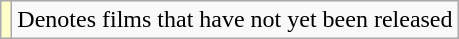<table class="wikitable">
<tr>
<td style="background:#FFFFCC;"></td>
<td>Denotes films that have not yet been released</td>
</tr>
</table>
